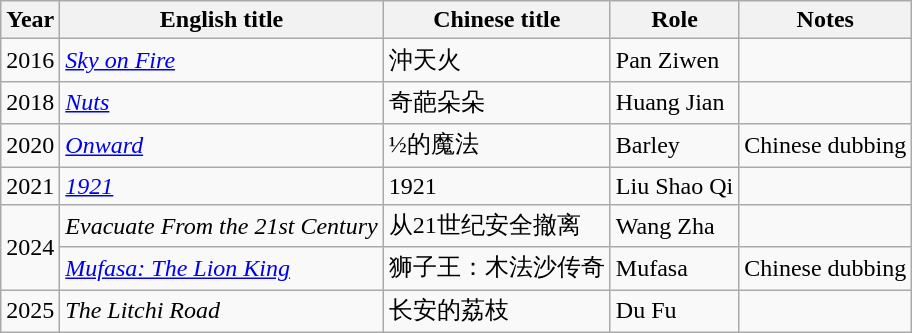<table class="wikitable">
<tr>
<th>Year</th>
<th>English title</th>
<th>Chinese title</th>
<th>Role</th>
<th>Notes</th>
</tr>
<tr>
<td>2016</td>
<td><em><a href='#'>Sky on Fire</a></em></td>
<td>沖天火</td>
<td>Pan Ziwen</td>
<td></td>
</tr>
<tr>
<td>2018</td>
<td><em><a href='#'>Nuts</a></em></td>
<td>奇葩朵朵</td>
<td>Huang Jian</td>
<td></td>
</tr>
<tr>
<td>2020</td>
<td><em><a href='#'>Onward</a></em></td>
<td>½的魔法</td>
<td>Barley</td>
<td>Chinese dubbing</td>
</tr>
<tr>
<td>2021</td>
<td><em><a href='#'>1921</a></em></td>
<td>1921</td>
<td>Liu Shao Qi</td>
<td></td>
</tr>
<tr>
<td rowspan=2>2024</td>
<td><em>Evacuate From the 21st Century</em></td>
<td>从21世纪安全撤离</td>
<td>Wang Zha</td>
<td></td>
</tr>
<tr>
<td><em><a href='#'>Mufasa: The Lion King</a></em></td>
<td>狮子王：木法沙传奇</td>
<td>Mufasa</td>
<td>Chinese dubbing</td>
</tr>
<tr>
<td>2025</td>
<td><em>The Litchi Road</em></td>
<td>长安的荔枝</td>
<td>Du Fu</td>
</tr>
</table>
